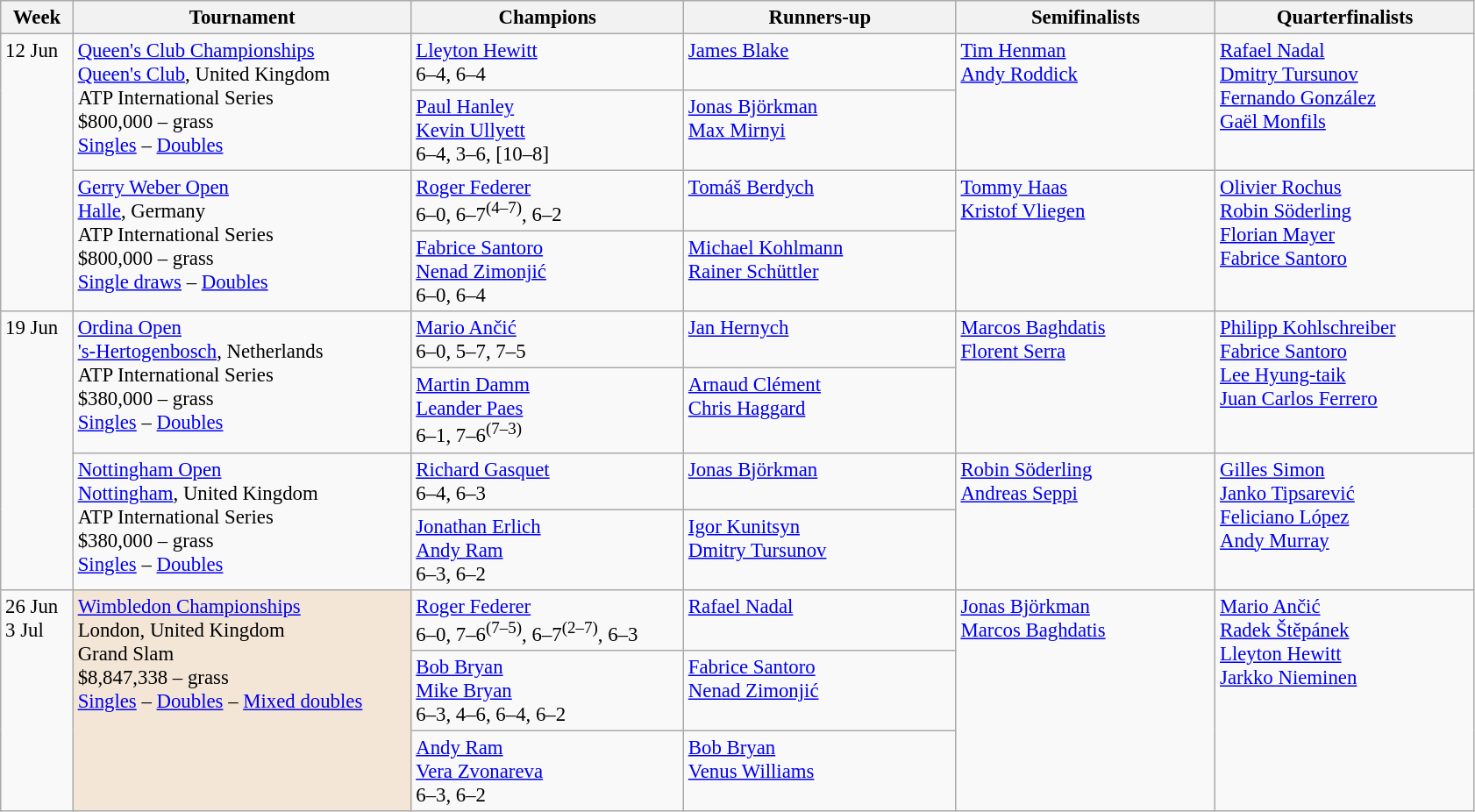<table class=wikitable style=font-size:95%>
<tr>
<th style="width:48px;">Week</th>
<th style="width:250px;">Tournament</th>
<th style="width:200px;">Champions</th>
<th style="width:200px;">Runners-up</th>
<th style="width:190px;">Semifinalists</th>
<th style="width:190px;">Quarterfinalists</th>
</tr>
<tr valign=top>
<td rowspan=4>12 Jun</td>
<td rowspan=2><a href='#'>Queen's Club Championships</a><br> <a href='#'>Queen's Club</a>, United Kingdom<br>ATP International Series<br>$800,000 – grass <br><a href='#'>Singles</a> – <a href='#'>Doubles</a></td>
<td> <a href='#'>Lleyton Hewitt</a><br> 6–4, 6–4</td>
<td> <a href='#'>James Blake</a></td>
<td rowspan=2> <a href='#'>Tim Henman</a><br> <a href='#'>Andy Roddick</a></td>
<td rowspan=2> <a href='#'>Rafael Nadal</a><br> <a href='#'>Dmitry Tursunov</a><br> <a href='#'>Fernando González</a><br> <a href='#'>Gaël Monfils</a></td>
</tr>
<tr valign=top>
<td> <a href='#'>Paul Hanley</a><br> <a href='#'>Kevin Ullyett</a> <br>6–4, 3–6, [10–8]</td>
<td> <a href='#'>Jonas Björkman</a><br> <a href='#'>Max Mirnyi</a></td>
</tr>
<tr valign=top>
<td rowspan=2><a href='#'>Gerry Weber Open</a><br> <a href='#'>Halle</a>, Germany<br>ATP International Series<br>$800,000 – grass <br><a href='#'>Single draws</a>  – <a href='#'>Doubles</a></td>
<td> <a href='#'>Roger Federer</a><br>6–0, 6–7<sup>(4–7)</sup>, 6–2</td>
<td> <a href='#'>Tomáš Berdych</a></td>
<td rowspan=2> <a href='#'>Tommy Haas</a><br> <a href='#'>Kristof Vliegen</a></td>
<td rowspan=2> <a href='#'>Olivier Rochus</a><br> <a href='#'>Robin Söderling</a><br> <a href='#'>Florian Mayer</a><br> <a href='#'>Fabrice Santoro</a></td>
</tr>
<tr valign=top>
<td> <a href='#'>Fabrice Santoro</a><br> <a href='#'>Nenad Zimonjić</a> <br>6–0, 6–4</td>
<td> <a href='#'>Michael Kohlmann</a><br> <a href='#'>Rainer Schüttler</a></td>
</tr>
<tr valign=top>
<td rowspan=4>19 Jun</td>
<td rowspan=2><a href='#'>Ordina Open</a><br> <a href='#'>'s-Hertogenbosch</a>, Netherlands<br>ATP International Series <br>$380,000 – grass <br><a href='#'>Singles</a> – <a href='#'>Doubles</a></td>
<td> <a href='#'>Mario Ančić</a><br>6–0, 5–7, 7–5</td>
<td> <a href='#'>Jan Hernych</a></td>
<td rowspan=2> <a href='#'>Marcos Baghdatis</a><br> <a href='#'>Florent Serra</a></td>
<td rowspan=2> <a href='#'>Philipp Kohlschreiber</a><br> <a href='#'>Fabrice Santoro</a><br> <a href='#'>Lee Hyung-taik</a><br> <a href='#'>Juan Carlos Ferrero</a></td>
</tr>
<tr valign=top>
<td> <a href='#'>Martin Damm</a><br> <a href='#'>Leander Paes</a> <br> 6–1, 7–6<sup>(7–3)</sup></td>
<td> <a href='#'>Arnaud Clément</a><br> <a href='#'>Chris Haggard</a></td>
</tr>
<tr valign=top>
<td rowspan=2><a href='#'>Nottingham Open</a><br> <a href='#'>Nottingham</a>, United Kingdom<br>ATP International Series <br>$380,000 – grass <br><a href='#'>Singles</a> – <a href='#'>Doubles</a></td>
<td> <a href='#'>Richard Gasquet</a><br>6–4, 6–3</td>
<td> <a href='#'>Jonas Björkman</a></td>
<td rowspan=2> <a href='#'>Robin Söderling</a><br> <a href='#'>Andreas Seppi</a></td>
<td rowspan=2> <a href='#'>Gilles Simon</a><br> <a href='#'>Janko Tipsarević</a><br> <a href='#'>Feliciano López</a><br> <a href='#'>Andy Murray</a></td>
</tr>
<tr valign=top>
<td> <a href='#'>Jonathan Erlich</a><br> <a href='#'>Andy Ram</a> <br> 6–3, 6–2</td>
<td> <a href='#'>Igor Kunitsyn</a><br> <a href='#'>Dmitry Tursunov</a></td>
</tr>
<tr valign=top>
<td rowspan=3>26 Jun<br>3 Jul</td>
<td bgcolor=#F3E6D7 rowspan=3><a href='#'>Wimbledon Championships</a><br> London, United Kingdom<br>Grand Slam<br>$8,847,338 – grass <br><a href='#'>Singles</a> – <a href='#'>Doubles</a>  – <a href='#'>Mixed doubles</a></td>
<td> <a href='#'>Roger Federer</a><br>6–0, 7–6<sup>(7–5)</sup>, 6–7<sup>(2–7)</sup>, 6–3</td>
<td> <a href='#'>Rafael Nadal</a></td>
<td rowspan=3> <a href='#'>Jonas Björkman</a><br> <a href='#'>Marcos Baghdatis</a></td>
<td rowspan=3> <a href='#'>Mario Ančić</a><br> <a href='#'>Radek Štěpánek</a><br> <a href='#'>Lleyton Hewitt</a><br> <a href='#'>Jarkko Nieminen</a></td>
</tr>
<tr valign=top>
<td> <a href='#'>Bob Bryan</a><br> <a href='#'>Mike Bryan</a> <br>6–3, 4–6, 6–4, 6–2</td>
<td> <a href='#'>Fabrice Santoro</a><br> <a href='#'>Nenad Zimonjić</a></td>
</tr>
<tr valign=top>
<td> <a href='#'>Andy Ram</a> <br>  <a href='#'>Vera Zvonareva</a> <br>6–3, 6–2</td>
<td> <a href='#'>Bob Bryan</a> <br>  <a href='#'>Venus Williams</a></td>
</tr>
</table>
